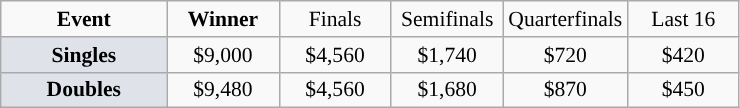<table class=wikitable style="font-size:90%;text-align:center">
<tr>
<td style="width:104px;"><strong>Event</strong></td>
<td style="width:68px;"><strong>Winner</strong></td>
<td style="width:68px;">Finals</td>
<td style="width:68px;">Semifinals</td>
<td style="width:68px;">Quarterfinals</td>
<td style="width:68px;">Last 16</td>
</tr>
<tr>
<td style="background:#dfe2e9;"><strong>Singles</strong></td>
<td>$9,000</td>
<td>$4,560</td>
<td>$1,740</td>
<td>$720</td>
<td>$420</td>
</tr>
<tr>
<td style="background:#dfe2e9;"><strong>Doubles</strong></td>
<td>$9,480</td>
<td>$4,560</td>
<td>$1,680</td>
<td>$870</td>
<td>$450</td>
</tr>
</table>
